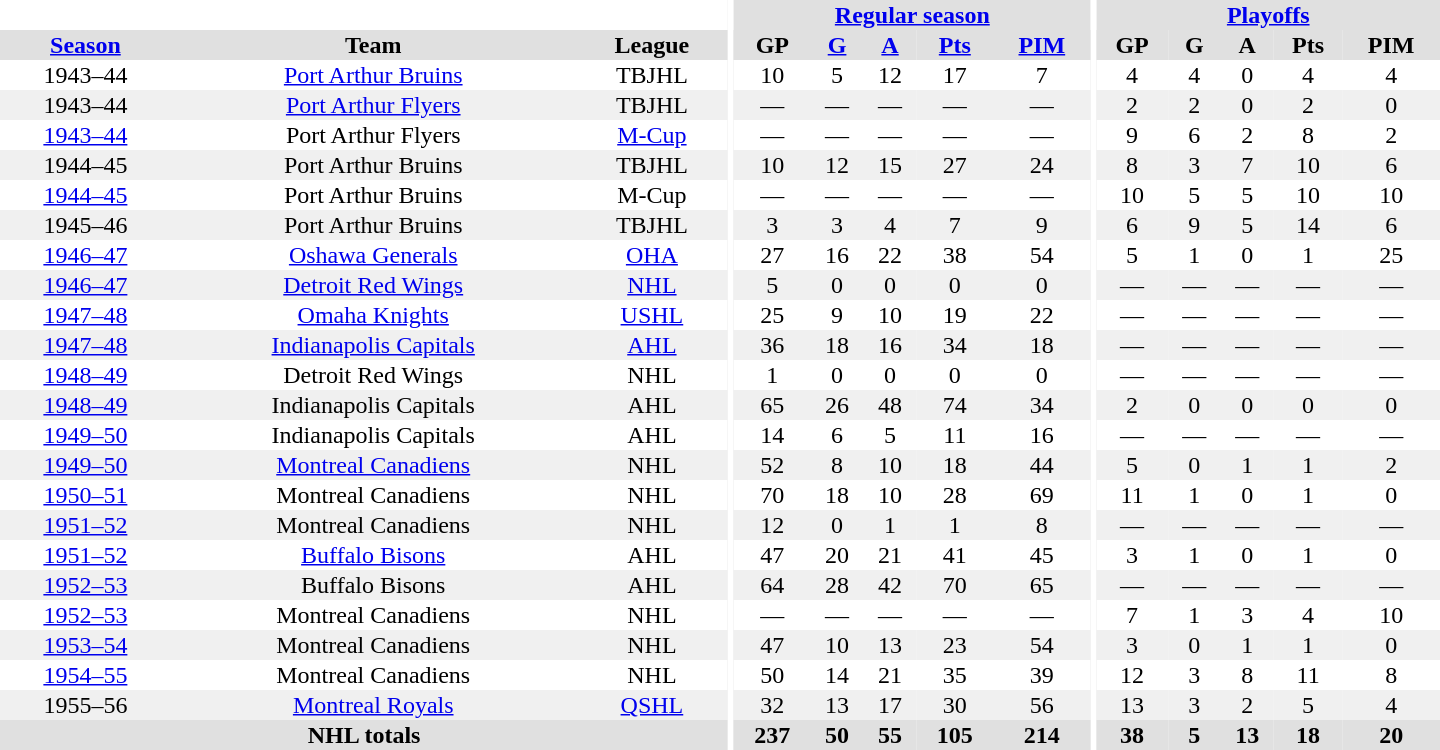<table border="0" cellpadding="1" cellspacing="0" style="text-align:center; width:60em">
<tr bgcolor="#e0e0e0">
<th colspan="3" bgcolor="#ffffff"></th>
<th rowspan="100" bgcolor="#ffffff"></th>
<th colspan="5"><a href='#'>Regular season</a></th>
<th rowspan="100" bgcolor="#ffffff"></th>
<th colspan="5"><a href='#'>Playoffs</a></th>
</tr>
<tr bgcolor="#e0e0e0">
<th><a href='#'>Season</a></th>
<th>Team</th>
<th>League</th>
<th>GP</th>
<th><a href='#'>G</a></th>
<th><a href='#'>A</a></th>
<th><a href='#'>Pts</a></th>
<th><a href='#'>PIM</a></th>
<th>GP</th>
<th>G</th>
<th>A</th>
<th>Pts</th>
<th>PIM</th>
</tr>
<tr>
<td>1943–44</td>
<td><a href='#'>Port Arthur Bruins</a></td>
<td>TBJHL</td>
<td>10</td>
<td>5</td>
<td>12</td>
<td>17</td>
<td>7</td>
<td>4</td>
<td>4</td>
<td>0</td>
<td>4</td>
<td>4</td>
</tr>
<tr bgcolor="#f0f0f0">
<td>1943–44</td>
<td><a href='#'>Port Arthur Flyers</a></td>
<td>TBJHL</td>
<td>—</td>
<td>—</td>
<td>—</td>
<td>—</td>
<td>—</td>
<td>2</td>
<td>2</td>
<td>0</td>
<td>2</td>
<td>0</td>
</tr>
<tr>
<td><a href='#'>1943–44</a></td>
<td>Port Arthur Flyers</td>
<td><a href='#'>M-Cup</a></td>
<td>—</td>
<td>—</td>
<td>—</td>
<td>—</td>
<td>—</td>
<td>9</td>
<td>6</td>
<td>2</td>
<td>8</td>
<td>2</td>
</tr>
<tr bgcolor="#f0f0f0">
<td>1944–45</td>
<td>Port Arthur Bruins</td>
<td>TBJHL</td>
<td>10</td>
<td>12</td>
<td>15</td>
<td>27</td>
<td>24</td>
<td>8</td>
<td>3</td>
<td>7</td>
<td>10</td>
<td>6</td>
</tr>
<tr>
<td><a href='#'>1944–45</a></td>
<td>Port Arthur Bruins</td>
<td>M-Cup</td>
<td>—</td>
<td>—</td>
<td>—</td>
<td>—</td>
<td>—</td>
<td>10</td>
<td>5</td>
<td>5</td>
<td>10</td>
<td>10</td>
</tr>
<tr bgcolor="#f0f0f0">
<td>1945–46</td>
<td>Port Arthur Bruins</td>
<td>TBJHL</td>
<td>3</td>
<td>3</td>
<td>4</td>
<td>7</td>
<td>9</td>
<td>6</td>
<td>9</td>
<td>5</td>
<td>14</td>
<td>6</td>
</tr>
<tr>
<td><a href='#'>1946–47</a></td>
<td><a href='#'>Oshawa Generals</a></td>
<td><a href='#'>OHA</a></td>
<td>27</td>
<td>16</td>
<td>22</td>
<td>38</td>
<td>54</td>
<td>5</td>
<td>1</td>
<td>0</td>
<td>1</td>
<td>25</td>
</tr>
<tr bgcolor="#f0f0f0">
<td><a href='#'>1946–47</a></td>
<td><a href='#'>Detroit Red Wings</a></td>
<td><a href='#'>NHL</a></td>
<td>5</td>
<td>0</td>
<td>0</td>
<td>0</td>
<td>0</td>
<td>—</td>
<td>—</td>
<td>—</td>
<td>—</td>
<td>—</td>
</tr>
<tr>
<td><a href='#'>1947–48</a></td>
<td><a href='#'>Omaha Knights</a></td>
<td><a href='#'>USHL</a></td>
<td>25</td>
<td>9</td>
<td>10</td>
<td>19</td>
<td>22</td>
<td>—</td>
<td>—</td>
<td>—</td>
<td>—</td>
<td>—</td>
</tr>
<tr bgcolor="#f0f0f0">
<td><a href='#'>1947–48</a></td>
<td><a href='#'>Indianapolis Capitals</a></td>
<td><a href='#'>AHL</a></td>
<td>36</td>
<td>18</td>
<td>16</td>
<td>34</td>
<td>18</td>
<td>—</td>
<td>—</td>
<td>—</td>
<td>—</td>
<td>—</td>
</tr>
<tr>
<td><a href='#'>1948–49</a></td>
<td>Detroit Red Wings</td>
<td>NHL</td>
<td>1</td>
<td>0</td>
<td>0</td>
<td>0</td>
<td>0</td>
<td>—</td>
<td>—</td>
<td>—</td>
<td>—</td>
<td>—</td>
</tr>
<tr bgcolor="#f0f0f0">
<td><a href='#'>1948–49</a></td>
<td>Indianapolis Capitals</td>
<td>AHL</td>
<td>65</td>
<td>26</td>
<td>48</td>
<td>74</td>
<td>34</td>
<td>2</td>
<td>0</td>
<td>0</td>
<td>0</td>
<td>0</td>
</tr>
<tr>
<td><a href='#'>1949–50</a></td>
<td>Indianapolis Capitals</td>
<td>AHL</td>
<td>14</td>
<td>6</td>
<td>5</td>
<td>11</td>
<td>16</td>
<td>—</td>
<td>—</td>
<td>—</td>
<td>—</td>
<td>—</td>
</tr>
<tr bgcolor="#f0f0f0">
<td><a href='#'>1949–50</a></td>
<td><a href='#'>Montreal Canadiens</a></td>
<td>NHL</td>
<td>52</td>
<td>8</td>
<td>10</td>
<td>18</td>
<td>44</td>
<td>5</td>
<td>0</td>
<td>1</td>
<td>1</td>
<td>2</td>
</tr>
<tr>
<td><a href='#'>1950–51</a></td>
<td>Montreal Canadiens</td>
<td>NHL</td>
<td>70</td>
<td>18</td>
<td>10</td>
<td>28</td>
<td>69</td>
<td>11</td>
<td>1</td>
<td>0</td>
<td>1</td>
<td>0</td>
</tr>
<tr bgcolor="#f0f0f0">
<td><a href='#'>1951–52</a></td>
<td>Montreal Canadiens</td>
<td>NHL</td>
<td>12</td>
<td>0</td>
<td>1</td>
<td>1</td>
<td>8</td>
<td>—</td>
<td>—</td>
<td>—</td>
<td>—</td>
<td>—</td>
</tr>
<tr>
<td><a href='#'>1951–52</a></td>
<td><a href='#'>Buffalo Bisons</a></td>
<td>AHL</td>
<td>47</td>
<td>20</td>
<td>21</td>
<td>41</td>
<td>45</td>
<td>3</td>
<td>1</td>
<td>0</td>
<td>1</td>
<td>0</td>
</tr>
<tr bgcolor="#f0f0f0">
<td><a href='#'>1952–53</a></td>
<td>Buffalo Bisons</td>
<td>AHL</td>
<td>64</td>
<td>28</td>
<td>42</td>
<td>70</td>
<td>65</td>
<td>—</td>
<td>—</td>
<td>—</td>
<td>—</td>
<td>—</td>
</tr>
<tr>
<td><a href='#'>1952–53</a></td>
<td>Montreal Canadiens</td>
<td>NHL</td>
<td>—</td>
<td>—</td>
<td>—</td>
<td>—</td>
<td>—</td>
<td>7</td>
<td>1</td>
<td>3</td>
<td>4</td>
<td>10</td>
</tr>
<tr bgcolor="#f0f0f0">
<td><a href='#'>1953–54</a></td>
<td>Montreal Canadiens</td>
<td>NHL</td>
<td>47</td>
<td>10</td>
<td>13</td>
<td>23</td>
<td>54</td>
<td>3</td>
<td>0</td>
<td>1</td>
<td>1</td>
<td>0</td>
</tr>
<tr>
<td><a href='#'>1954–55</a></td>
<td>Montreal Canadiens</td>
<td>NHL</td>
<td>50</td>
<td>14</td>
<td>21</td>
<td>35</td>
<td>39</td>
<td>12</td>
<td>3</td>
<td>8</td>
<td>11</td>
<td>8</td>
</tr>
<tr bgcolor="#f0f0f0">
<td>1955–56</td>
<td><a href='#'>Montreal Royals</a></td>
<td><a href='#'>QSHL</a></td>
<td>32</td>
<td>13</td>
<td>17</td>
<td>30</td>
<td>56</td>
<td>13</td>
<td>3</td>
<td>2</td>
<td>5</td>
<td>4</td>
</tr>
<tr bgcolor="#e0e0e0">
<th colspan="3">NHL totals</th>
<th>237</th>
<th>50</th>
<th>55</th>
<th>105</th>
<th>214</th>
<th>38</th>
<th>5</th>
<th>13</th>
<th>18</th>
<th>20</th>
</tr>
</table>
